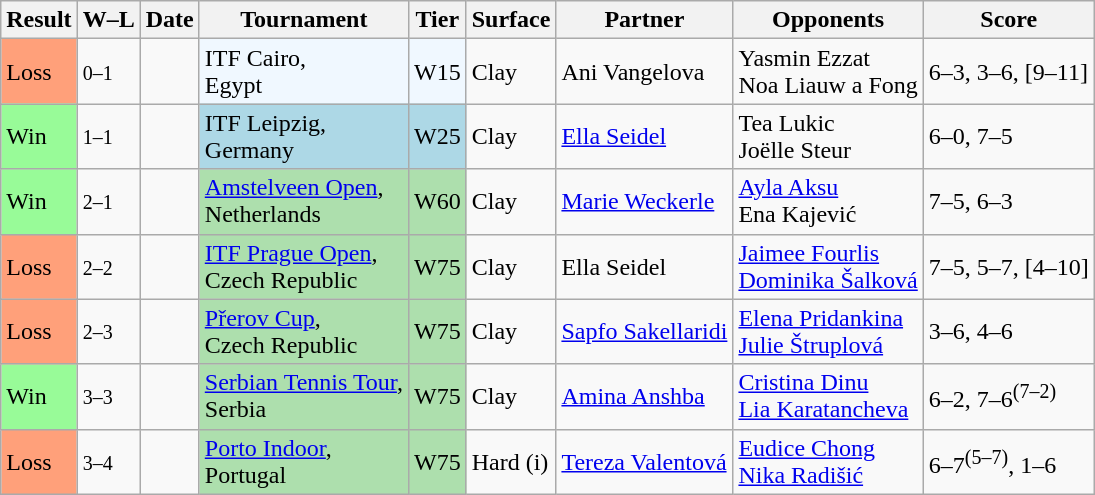<table class="sortable wikitable nowrap">
<tr>
<th>Result</th>
<th class="unsortable">W–L</th>
<th>Date</th>
<th>Tournament</th>
<th>Tier</th>
<th>Surface</th>
<th>Partner</th>
<th>Opponents</th>
<th class="unsortable">Score</th>
</tr>
<tr>
<td style="background:#ffa07a;">Loss</td>
<td><small>0–1</small></td>
<td><a href='#'></a></td>
<td style="background:#f0f8ff;">ITF Cairo, <br> Egypt</td>
<td style="background:#f0f8ff;">W15</td>
<td>Clay</td>
<td> Ani Vangelova</td>
<td> Yasmin Ezzat <br>  Noa Liauw a Fong</td>
<td>6–3, 3–6, [9–11]</td>
</tr>
<tr>
<td style="background:#98fb98;">Win</td>
<td><small>1–1</small></td>
<td><a href='#'></a></td>
<td style="background:lightblue;">ITF Leipzig, <br> Germany</td>
<td style="background:lightblue;">W25</td>
<td>Clay</td>
<td> <a href='#'>Ella Seidel</a></td>
<td> Tea Lukic <br>  Joëlle Steur</td>
<td>6–0, 7–5</td>
</tr>
<tr>
<td style="background:#98fb98;">Win</td>
<td><small>2–1</small></td>
<td><a href='#'></a></td>
<td style="background:#addfad;"><a href='#'>Amstelveen Open</a>, <br> Netherlands</td>
<td style="background:#addfad;">W60</td>
<td>Clay</td>
<td> <a href='#'>Marie Weckerle</a></td>
<td> <a href='#'>Ayla Aksu</a> <br>  Ena Kajević</td>
<td>7–5, 6–3</td>
</tr>
<tr>
<td style="background:#ffa07a;">Loss</td>
<td><small>2–2</small></td>
<td><a href='#'></a></td>
<td style="background:#addfad;"><a href='#'>ITF Prague Open</a>, <br> Czech Republic</td>
<td style="background:#addfad;">W75</td>
<td>Clay</td>
<td> Ella Seidel</td>
<td> <a href='#'>Jaimee Fourlis</a> <br>  <a href='#'>Dominika Šalková</a></td>
<td>7–5, 5–7, [4–10]</td>
</tr>
<tr>
<td style="background:#ffa07a;">Loss</td>
<td><small>2–3</small></td>
<td><a href='#'></a></td>
<td style="background:#addfad;"><a href='#'>Přerov Cup</a>, <br> Czech Republic</td>
<td style="background:#addfad;">W75</td>
<td>Clay</td>
<td> <a href='#'>Sapfo Sakellaridi</a></td>
<td> <a href='#'>Elena Pridankina</a> <br>  <a href='#'>Julie Štruplová</a></td>
<td>3–6, 4–6</td>
</tr>
<tr>
<td style="background:#98fb98;">Win</td>
<td><small>3–3</small></td>
<td><a href='#'></a></td>
<td style="background:#addfad;"><a href='#'>Serbian Tennis Tour</a>, <br> Serbia</td>
<td style="background:#addfad;">W75</td>
<td>Clay</td>
<td> <a href='#'>Amina Anshba</a></td>
<td> <a href='#'>Cristina Dinu</a> <br>  <a href='#'>Lia Karatancheva</a></td>
<td>6–2, 7–6<sup>(7–2)</sup></td>
</tr>
<tr>
<td style="background:#ffa07a;">Loss</td>
<td><small>3–4</small></td>
<td><a href='#'></a></td>
<td style="background:#addfad;"><a href='#'>Porto Indoor</a>, <br> Portugal</td>
<td style="background:#addfad;">W75</td>
<td>Hard (i)</td>
<td> <a href='#'>Tereza Valentová</a></td>
<td> <a href='#'>Eudice Chong</a> <br>  <a href='#'>Nika Radišić</a></td>
<td>6–7<sup>(5–7)</sup>, 1–6</td>
</tr>
</table>
